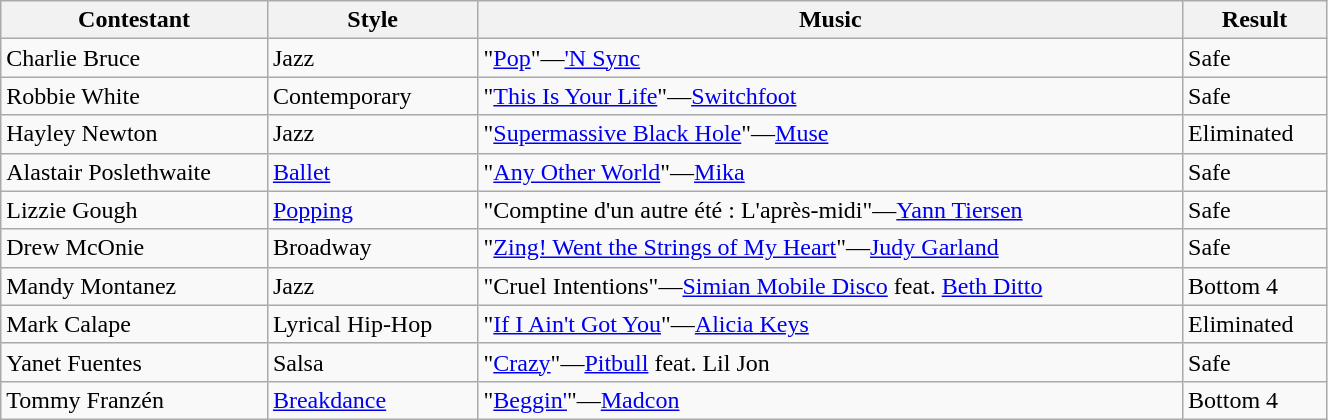<table class="wikitable" style="width:70%;">
<tr>
<th>Contestant</th>
<th>Style</th>
<th>Music</th>
<th>Result</th>
</tr>
<tr>
<td>Charlie Bruce</td>
<td>Jazz</td>
<td>"<a href='#'>Pop</a>"—<a href='#'>'N Sync</a></td>
<td>Safe</td>
</tr>
<tr>
<td>Robbie White</td>
<td>Contemporary</td>
<td>"<a href='#'>This Is Your Life</a>"—<a href='#'>Switchfoot</a></td>
<td>Safe</td>
</tr>
<tr>
<td>Hayley Newton</td>
<td>Jazz</td>
<td>"<a href='#'>Supermassive Black Hole</a>"—<a href='#'>Muse</a></td>
<td>Eliminated</td>
</tr>
<tr>
<td>Alastair Poslethwaite</td>
<td><a href='#'>Ballet</a></td>
<td>"<a href='#'>Any Other World</a>"—<a href='#'>Mika</a></td>
<td>Safe</td>
</tr>
<tr>
<td>Lizzie Gough</td>
<td><a href='#'>Popping</a></td>
<td>"Comptine d'un autre été : L'après-midi"—<a href='#'>Yann Tiersen</a></td>
<td>Safe</td>
</tr>
<tr>
<td>Drew McOnie</td>
<td>Broadway</td>
<td>"<a href='#'>Zing! Went the Strings of My Heart</a>"—<a href='#'>Judy Garland</a></td>
<td>Safe</td>
</tr>
<tr>
<td>Mandy Montanez</td>
<td>Jazz</td>
<td>"Cruel Intentions"—<a href='#'>Simian Mobile Disco</a> feat. <a href='#'>Beth Ditto</a></td>
<td>Bottom 4</td>
</tr>
<tr>
<td>Mark Calape</td>
<td>Lyrical Hip-Hop</td>
<td>"<a href='#'>If I Ain't Got You</a>"—<a href='#'>Alicia Keys</a></td>
<td>Eliminated</td>
</tr>
<tr>
<td>Yanet Fuentes</td>
<td>Salsa</td>
<td>"<a href='#'>Crazy</a>"—<a href='#'>Pitbull</a> feat. Lil Jon</td>
<td>Safe</td>
</tr>
<tr>
<td>Tommy Franzén</td>
<td><a href='#'>Breakdance</a></td>
<td>"<a href='#'>Beggin'</a>"—<a href='#'>Madcon</a></td>
<td>Bottom 4</td>
</tr>
</table>
